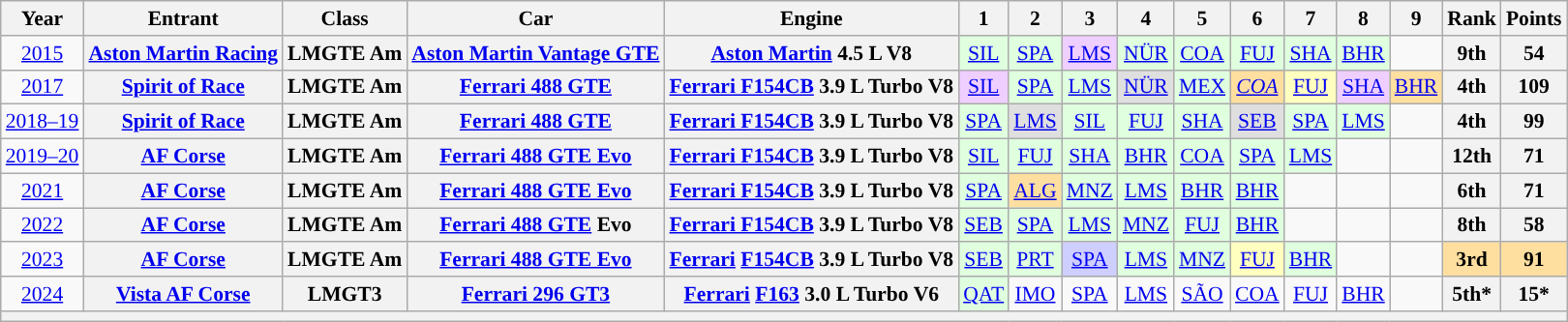<table class="wikitable" style="text-align:center; font-size:90%">
<tr>
<th>Year</th>
<th>Entrant</th>
<th>Class</th>
<th>Car</th>
<th>Engine</th>
<th>1</th>
<th>2</th>
<th>3</th>
<th>4</th>
<th>5</th>
<th>6</th>
<th>7</th>
<th>8</th>
<th>9</th>
<th>Rank</th>
<th>Points</th>
</tr>
<tr>
<td><a href='#'>2015</a></td>
<th><a href='#'>Aston Martin Racing</a></th>
<th>LMGTE Am</th>
<th><a href='#'>Aston Martin Vantage GTE</a></th>
<th><a href='#'>Aston Martin</a> 4.5 L V8</th>
<td style="background:#DFFFDF;"><a href='#'>SIL</a><br></td>
<td style="background:#DFFFDF;"><a href='#'>SPA</a><br></td>
<td style="background:#EFCFFF;"><a href='#'>LMS</a><br></td>
<td style="background:#DFFFDF;"><a href='#'>NÜR</a><br></td>
<td style="background:#DFFFDF;"><a href='#'>COA</a><br></td>
<td style="background:#DFFFDF;"><a href='#'>FUJ</a><br></td>
<td style="background:#DFFFDF;"><a href='#'>SHA</a><br></td>
<td style="background:#DFFFDF;"><a href='#'>BHR</a><br></td>
<td></td>
<th>9th</th>
<th>54</th>
</tr>
<tr>
<td><a href='#'>2017</a></td>
<th><a href='#'>Spirit of Race</a></th>
<th>LMGTE Am</th>
<th><a href='#'>Ferrari 488 GTE</a></th>
<th><a href='#'>Ferrari F154CB</a> 3.9 L Turbo V8</th>
<td style="background:#EFCFFF;"><a href='#'>SIL</a><br></td>
<td style="background:#DFFFDF;"><a href='#'>SPA</a><br></td>
<td style="background:#DFFFDF;"><a href='#'>LMS</a><br></td>
<td style="background:#DFDFDF;"><a href='#'>NÜR</a><br></td>
<td style="background:#DFFFDF;"><a href='#'>MEX</a><br></td>
<td style="background:#FFDF9F;"><em><a href='#'>COA</a></em><br></td>
<td style="background:#FFFFBF;"><a href='#'>FUJ</a><br></td>
<td style="background:#EFCFFF;"><a href='#'>SHA</a><br></td>
<td style="background:#FFDF9F;"><a href='#'>BHR</a><br></td>
<th>4th</th>
<th>109</th>
</tr>
<tr>
<td><a href='#'>2018–19</a></td>
<th><a href='#'>Spirit of Race</a></th>
<th>LMGTE Am</th>
<th><a href='#'>Ferrari 488 GTE</a></th>
<th><a href='#'>Ferrari F154CB</a> 3.9 L Turbo V8</th>
<td style="background:#DFFFDF;"><a href='#'>SPA</a><br></td>
<td style="background:#DFDFDF;"><a href='#'>LMS</a><br></td>
<td style="background:#DFFFDF;"><a href='#'>SIL</a><br></td>
<td style="background:#DFFFDF;"><a href='#'>FUJ</a><br></td>
<td style="background:#DFFFDF;"><a href='#'>SHA</a><br></td>
<td style="background:#DFDFDF;"><a href='#'>SEB</a><br></td>
<td style="background:#DFFFDF;"><a href='#'>SPA</a><br></td>
<td style="background:#DFFFDF;"><a href='#'>LMS</a><br></td>
<td></td>
<th>4th</th>
<th>99</th>
</tr>
<tr>
<td><a href='#'>2019–20</a></td>
<th><a href='#'>AF Corse</a></th>
<th>LMGTE Am</th>
<th><a href='#'>Ferrari 488 GTE Evo</a></th>
<th><a href='#'>Ferrari F154CB</a> 3.9 L Turbo V8</th>
<td style="background:#DFFFDF;"><a href='#'>SIL</a><br></td>
<td style="background:#DFFFDF;"><a href='#'>FUJ</a><br></td>
<td style="background:#DFFFDF;"><a href='#'>SHA</a><br></td>
<td style="background:#DFFFDF;"><a href='#'>BHR</a><br></td>
<td style="background:#DFFFDF;"><a href='#'>COA</a><br></td>
<td style="background:#DFFFDF;"><a href='#'>SPA</a><br></td>
<td style="background:#DFFFDF;"><a href='#'>LMS</a><br></td>
<td></td>
<td></td>
<th>12th</th>
<th>71</th>
</tr>
<tr>
<td><a href='#'>2021</a></td>
<th><a href='#'>AF Corse</a></th>
<th>LMGTE Am</th>
<th><a href='#'>Ferrari 488 GTE Evo</a></th>
<th><a href='#'>Ferrari F154CB</a> 3.9 L Turbo V8</th>
<td style="background:#DFFFDF;"><a href='#'>SPA</a><br></td>
<td style="background:#FFDF9F;"><a href='#'>ALG</a><br></td>
<td style="background:#DFFFDF;"><a href='#'>MNZ</a><br></td>
<td style="background:#DFFFDF;"><a href='#'>LMS</a><br></td>
<td style="background:#DFFFDF;"><a href='#'>BHR</a><br></td>
<td style="background:#DFFFDF;"><a href='#'>BHR</a><br></td>
<td></td>
<td></td>
<td></td>
<th>6th</th>
<th>71</th>
</tr>
<tr>
<td><a href='#'>2022</a></td>
<th><a href='#'>AF Corse</a></th>
<th>LMGTE Am</th>
<th><a href='#'>Ferrari 488 GTE</a> Evo</th>
<th><a href='#'>Ferrari F154CB</a> 3.9 L Turbo V8</th>
<td style="background:#DFFFDF"><a href='#'>SEB</a><br></td>
<td style="background:#DFFFDF"><a href='#'>SPA</a><br></td>
<td style="background:#DFFFDF"><a href='#'>LMS</a><br></td>
<td style="background:#DFFFDF"><a href='#'>MNZ</a><br></td>
<td style="background:#DFFFDF"><a href='#'>FUJ</a><br></td>
<td style="background:#DFFFDF"><a href='#'>BHR</a><br></td>
<td></td>
<td></td>
<td></td>
<th>8th</th>
<th>58</th>
</tr>
<tr>
<td><a href='#'>2023</a></td>
<th><a href='#'>AF Corse</a></th>
<th>LMGTE Am</th>
<th><a href='#'>Ferrari 488 GTE Evo</a></th>
<th><a href='#'>Ferrari</a> <a href='#'>F154CB</a> 3.9 L Turbo V8</th>
<td style="background:#DFFFDF;"><a href='#'>SEB</a><br></td>
<td style="background:#DFFFDF;"><a href='#'>PRT</a><br></td>
<td style="background:#CFCFFF;"><a href='#'>SPA</a><br></td>
<td style="background:#DFFFDF;"><a href='#'>LMS</a><br></td>
<td style="background:#DFFFDF;"><a href='#'>MNZ</a><br></td>
<td style="background:#FFFFBF;"><a href='#'>FUJ</a><br></td>
<td style="background:#DFFFDF;"><a href='#'>BHR</a><br></td>
<td></td>
<td></td>
<th style="background:#FFDF9F;">3rd</th>
<th style="background:#FFDF9F;">91</th>
</tr>
<tr>
<td><a href='#'>2024</a></td>
<th><a href='#'>Vista AF Corse</a></th>
<th>LMGT3</th>
<th><a href='#'>Ferrari 296 GT3</a></th>
<th><a href='#'>Ferrari</a> <a href='#'>F163</a> 3.0 L Turbo V6</th>
<td style="background:#DFFFDF;"><a href='#'>QAT</a><br></td>
<td style="background:#;"><a href='#'>IMO</a></td>
<td style="background:#;"><a href='#'>SPA</a></td>
<td style="background:#;"><a href='#'>LMS</a></td>
<td style="background:#;"><a href='#'>SÃO</a></td>
<td style="background:#;"><a href='#'>COA</a></td>
<td style="background:#;"><a href='#'>FUJ</a></td>
<td style="background:#;"><a href='#'>BHR</a></td>
<td></td>
<th>5th*</th>
<th>15*</th>
</tr>
<tr>
<th colspan="16"></th>
</tr>
</table>
